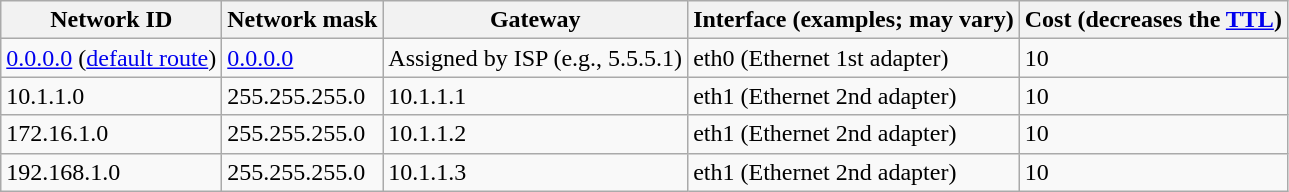<table class="wikitable" border="1">
<tr>
<th>Network ID</th>
<th>Network mask</th>
<th>Gateway</th>
<th>Interface (examples; may vary)</th>
<th>Cost (decreases the <a href='#'>TTL</a>)</th>
</tr>
<tr>
<td><a href='#'>0.0.0.0</a> (<a href='#'>default route</a>)</td>
<td><a href='#'>0.0.0.0</a></td>
<td>Assigned by ISP (e.g., 5.5.5.1)</td>
<td>eth0 (Ethernet 1st adapter)</td>
<td>10</td>
</tr>
<tr>
<td>10.1.1.0</td>
<td>255.255.255.0</td>
<td>10.1.1.1</td>
<td>eth1 (Ethernet 2nd adapter)</td>
<td>10</td>
</tr>
<tr>
<td>172.16.1.0</td>
<td>255.255.255.0</td>
<td>10.1.1.2</td>
<td>eth1 (Ethernet 2nd adapter)</td>
<td>10</td>
</tr>
<tr>
<td>192.168.1.0</td>
<td>255.255.255.0</td>
<td>10.1.1.3</td>
<td>eth1 (Ethernet 2nd adapter)</td>
<td>10</td>
</tr>
</table>
